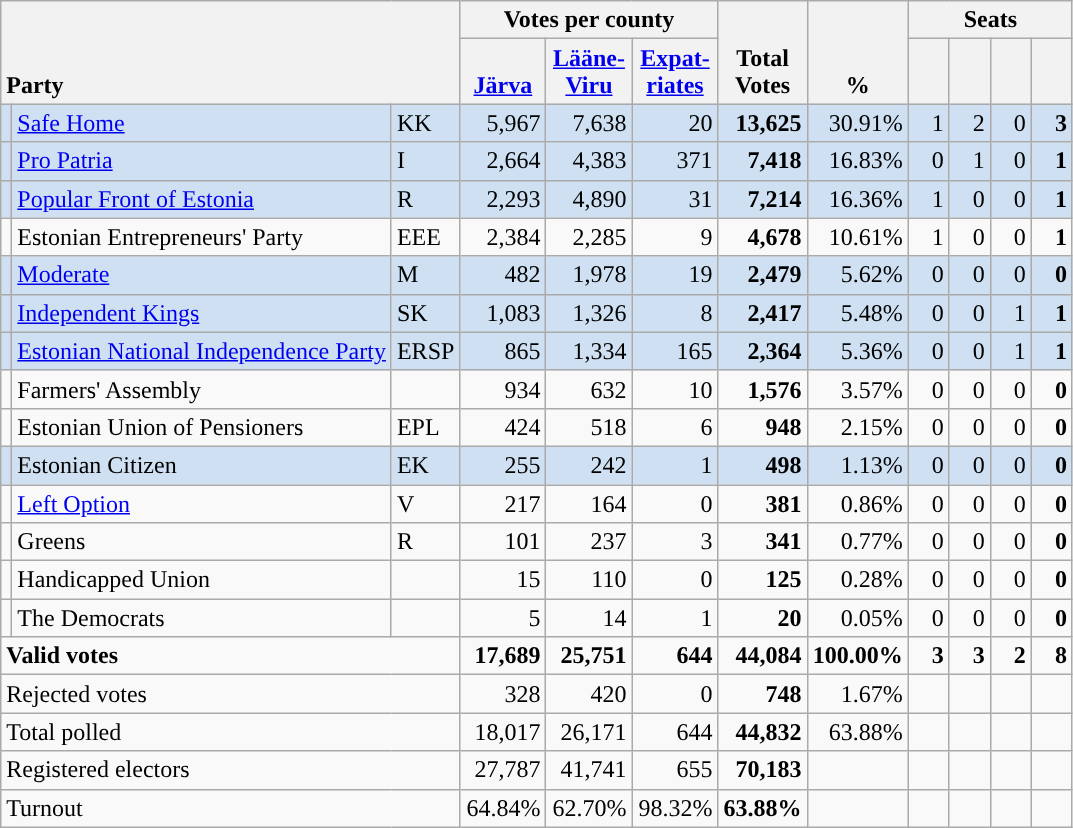<table class="wikitable" border="1" style="text-align:right;">
<tr>
<th style="text-align:left;" valign=bottom rowspan=2 colspan=3>Party</th>
<th colspan=3>Votes per county</th>
<th align=center valign=bottom rowspan=2 width="50">Total Votes</th>
<th align=center valign=bottom rowspan=2 width="50">%</th>
<th colspan=4>Seats</th>
</tr>
<tr>
<th align=center valign=bottom width="50"><a href='#'>Järva</a></th>
<th align=center valign=bottom width="50"><a href='#'>Lääne- Viru</a></th>
<th align=center valign=bottom width="50"><a href='#'>Expat- riates</a></th>
<th align=center valign=bottom width="20"><small></small></th>
<th align=center valign=bottom width="20"><small></small></th>
<th align=center valign=bottom width="20"><small></small></th>
<th align=center valign=bottom width="20"><small></small></th>
</tr>
<tr style="background:#CEE0F2;">
<td style="background:"></td>
<td align=left><a href='#'>Safe Home</a></td>
<td align=left>KK</td>
<td>5,967</td>
<td>7,638</td>
<td>20</td>
<td><strong>13,625</strong></td>
<td>30.91%</td>
<td>1</td>
<td>2</td>
<td>0</td>
<td><strong>3</strong></td>
</tr>
<tr style="background:#CEE0F2;">
<td style="background:"></td>
<td align=left><a href='#'>Pro Patria</a></td>
<td align=left>I</td>
<td>2,664</td>
<td>4,383</td>
<td>371</td>
<td><strong>7,418</strong></td>
<td>16.83%</td>
<td>0</td>
<td>1</td>
<td>0</td>
<td><strong>1</strong></td>
</tr>
<tr style="background:#CEE0F2;">
<td style="background:"></td>
<td align=left><a href='#'>Popular Front of Estonia</a></td>
<td align=left>R</td>
<td>2,293</td>
<td>4,890</td>
<td>31</td>
<td><strong>7,214</strong></td>
<td>16.36%</td>
<td>1</td>
<td>0</td>
<td>0</td>
<td><strong>1</strong></td>
</tr>
<tr>
<td></td>
<td align=left>Estonian Entrepreneurs' Party</td>
<td align=left>EEE</td>
<td>2,384</td>
<td>2,285</td>
<td>9</td>
<td><strong>4,678</strong></td>
<td>10.61%</td>
<td>1</td>
<td>0</td>
<td>0</td>
<td><strong>1</strong></td>
</tr>
<tr style="background:#CEE0F2;">
<td style="background:"></td>
<td align=left><a href='#'>Moderate</a></td>
<td align=left>M</td>
<td>482</td>
<td>1,978</td>
<td>19</td>
<td><strong>2,479</strong></td>
<td>5.62%</td>
<td>0</td>
<td>0</td>
<td>0</td>
<td><strong>0</strong></td>
</tr>
<tr style="background:#CEE0F2;">
<td></td>
<td align=left><a href='#'>Independent Kings</a></td>
<td align=left>SK</td>
<td>1,083</td>
<td>1,326</td>
<td>8</td>
<td><strong>2,417</strong></td>
<td>5.48%</td>
<td>0</td>
<td>0</td>
<td>1</td>
<td><strong>1</strong></td>
</tr>
<tr style="background:#CEE0F2;">
<td></td>
<td align=left><a href='#'>Estonian National Independence Party</a></td>
<td align=left>ERSP</td>
<td>865</td>
<td>1,334</td>
<td>165</td>
<td><strong>2,364</strong></td>
<td>5.36%</td>
<td>0</td>
<td>0</td>
<td>1</td>
<td><strong>1</strong></td>
</tr>
<tr>
<td></td>
<td align=left>Farmers' Assembly</td>
<td></td>
<td>934</td>
<td>632</td>
<td>10</td>
<td><strong>1,576</strong></td>
<td>3.57%</td>
<td>0</td>
<td>0</td>
<td>0</td>
<td><strong>0</strong></td>
</tr>
<tr>
<td></td>
<td align=left>Estonian Union of Pensioners</td>
<td align=left>EPL</td>
<td>424</td>
<td>518</td>
<td>6</td>
<td><strong>948</strong></td>
<td>2.15%</td>
<td>0</td>
<td>0</td>
<td>0</td>
<td><strong>0</strong></td>
</tr>
<tr style="background:#CEE0F2;">
<td></td>
<td align=left>Estonian Citizen</td>
<td align=left>EK</td>
<td>255</td>
<td>242</td>
<td>1</td>
<td><strong>498</strong></td>
<td>1.13%</td>
<td>0</td>
<td>0</td>
<td>0</td>
<td><strong>0</strong></td>
</tr>
<tr>
<td style="background:"></td>
<td align=left><a href='#'>Left Option</a></td>
<td align=left>V</td>
<td>217</td>
<td>164</td>
<td>0</td>
<td><strong>381</strong></td>
<td>0.86%</td>
<td>0</td>
<td>0</td>
<td>0</td>
<td><strong>0</strong></td>
</tr>
<tr>
<td></td>
<td align=left>Greens</td>
<td align=left>R</td>
<td>101</td>
<td>237</td>
<td>3</td>
<td><strong>341</strong></td>
<td>0.77%</td>
<td>0</td>
<td>0</td>
<td>0</td>
<td><strong>0</strong></td>
</tr>
<tr>
<td></td>
<td align=left>Handicapped Union</td>
<td></td>
<td>15</td>
<td>110</td>
<td>0</td>
<td><strong>125</strong></td>
<td>0.28%</td>
<td>0</td>
<td>0</td>
<td>0</td>
<td><strong>0</strong></td>
</tr>
<tr>
<td></td>
<td align=left>The Democrats</td>
<td></td>
<td>5</td>
<td>14</td>
<td>1</td>
<td><strong>20</strong></td>
<td>0.05%</td>
<td>0</td>
<td>0</td>
<td>0</td>
<td><strong>0</strong></td>
</tr>
<tr style="font-weight:bold">
<td align=left colspan=3>Valid votes</td>
<td>17,689</td>
<td>25,751</td>
<td>644</td>
<td>44,084</td>
<td>100.00%</td>
<td>3</td>
<td>3</td>
<td>2</td>
<td>8</td>
</tr>
<tr>
<td align=left colspan=3>Rejected votes</td>
<td>328</td>
<td>420</td>
<td>0</td>
<td><strong>748</strong></td>
<td>1.67%</td>
<td></td>
<td></td>
<td></td>
<td></td>
</tr>
<tr>
<td align=left colspan=3>Total polled</td>
<td>18,017</td>
<td>26,171</td>
<td>644</td>
<td><strong>44,832</strong></td>
<td>63.88%</td>
<td></td>
<td></td>
<td></td>
<td></td>
</tr>
<tr>
<td align=left colspan=3>Registered electors</td>
<td>27,787</td>
<td>41,741</td>
<td>655</td>
<td><strong>70,183</strong></td>
<td></td>
<td></td>
<td></td>
<td></td>
<td></td>
</tr>
<tr>
<td align=left colspan=3>Turnout</td>
<td>64.84%</td>
<td>62.70%</td>
<td>98.32%</td>
<td><strong>63.88%</strong></td>
<td></td>
<td></td>
<td></td>
<td></td>
<td></td>
</tr>
</table>
